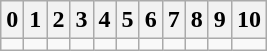<table class=wikitable>
<tr>
<th>0</th>
<th>1</th>
<th>2</th>
<th>3</th>
<th>4</th>
<th>5</th>
<th>6</th>
<th>7</th>
<th>8</th>
<th>9</th>
<th>10</th>
</tr>
<tr>
<td></td>
<td></td>
<td></td>
<td></td>
<td></td>
<td></td>
<td></td>
<td></td>
<td></td>
<td></td>
<td></td>
</tr>
</table>
